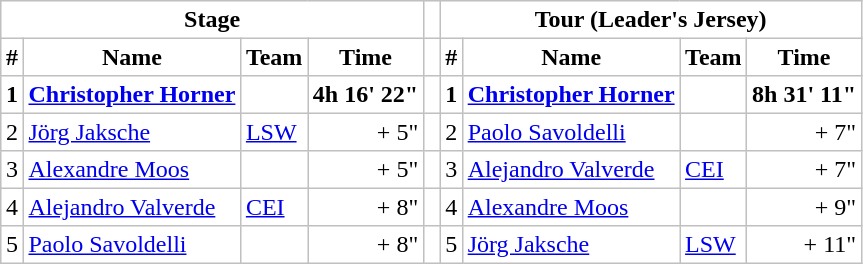<table style="border-collapse: collapse; border-color: #c0c0c0;" border="1" cellpadding="3">
<tr>
<th colspan="4">Stage</th>
<th></th>
<th colspan="4">Tour (Leader's Jersey)</th>
</tr>
<tr ->
<th>#</th>
<th>Name</th>
<th>Team</th>
<th>Time</th>
<th> </th>
<th>#</th>
<th>Name</th>
<th>Team</th>
<th>Time</th>
</tr>
<tr ->
<th>1</th>
<th><a href='#'>Christopher Horner</a> </th>
<th></th>
<th align="right">4h 16' 22"</th>
<th></th>
<th>1</th>
<th><a href='#'>Christopher Horner</a> </th>
<th></th>
<th align="right">8h 31' 11"</th>
</tr>
<tr ->
<td>2</td>
<td><a href='#'>Jörg Jaksche</a> </td>
<td><a href='#'>LSW</a></td>
<td align="right">+ 5"</td>
<td></td>
<td>2</td>
<td><a href='#'>Paolo Savoldelli</a> </td>
<td></td>
<td align="right">+ 7"</td>
</tr>
<tr ->
<td>3</td>
<td><a href='#'>Alexandre Moos</a> </td>
<td></td>
<td align="right">+ 5"</td>
<td></td>
<td>3</td>
<td><a href='#'>Alejandro Valverde</a> </td>
<td><a href='#'>CEI</a></td>
<td align="right">+ 7"</td>
</tr>
<tr ->
<td>4</td>
<td><a href='#'>Alejandro Valverde</a> </td>
<td><a href='#'>CEI</a></td>
<td align="right">+ 8"</td>
<td></td>
<td>4</td>
<td><a href='#'>Alexandre Moos</a> </td>
<td></td>
<td align="right">+ 9"</td>
</tr>
<tr ->
<td>5</td>
<td><a href='#'>Paolo Savoldelli</a> </td>
<td></td>
<td align="right">+ 8"</td>
<td></td>
<td>5</td>
<td><a href='#'>Jörg Jaksche</a> </td>
<td><a href='#'>LSW</a></td>
<td align="right">+ 11"</td>
</tr>
</table>
